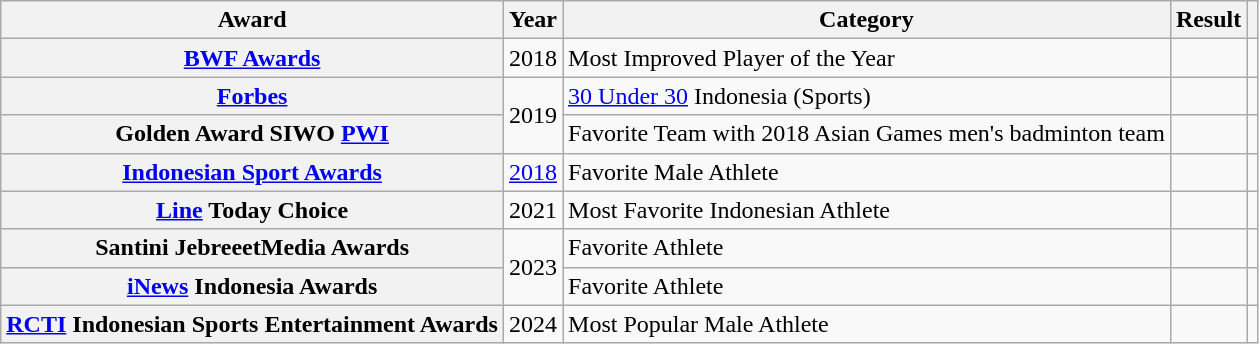<table class="wikitable plainrowheaders sortable">
<tr>
<th scope="col">Award</th>
<th scope="col">Year</th>
<th scope="col">Category</th>
<th scope="col">Result</th>
<th scope="col" class="unsortable"></th>
</tr>
<tr>
<th scope="row"><a href='#'>BWF Awards</a></th>
<td>2018</td>
<td>Most Improved Player of the Year</td>
<td></td>
<td></td>
</tr>
<tr>
<th scope="row"><a href='#'>Forbes</a></th>
<td rowspan="2">2019</td>
<td><a href='#'>30 Under 30</a> Indonesia (Sports)</td>
<td></td>
<td></td>
</tr>
<tr>
<th scope="row">Golden Award SIWO <a href='#'>PWI</a></th>
<td>Favorite Team with 2018 Asian Games men's badminton team</td>
<td></td>
<td></td>
</tr>
<tr>
<th scope="row"><a href='#'>Indonesian Sport Awards</a></th>
<td><a href='#'>2018</a></td>
<td>Favorite Male Athlete</td>
<td></td>
<td></td>
</tr>
<tr>
<th scope="row"><a href='#'>Line</a> Today Choice</th>
<td rowspan="1">2021</td>
<td>Most Favorite Indonesian Athlete</td>
<td></td>
<td></td>
</tr>
<tr>
<th scope="row">Santini JebreeetMedia Awards</th>
<td rowspan="2">2023</td>
<td>Favorite Athlete</td>
<td></td>
<td></td>
</tr>
<tr>
<th scope="row"><a href='#'>iNews</a> Indonesia Awards</th>
<td>Favorite Athlete</td>
<td></td>
<td></td>
</tr>
<tr>
<th scope="row"><a href='#'>RCTI</a> Indonesian Sports Entertainment Awards</th>
<td>2024</td>
<td>Most Popular Male Athlete</td>
<td></td>
<td></td>
</tr>
</table>
